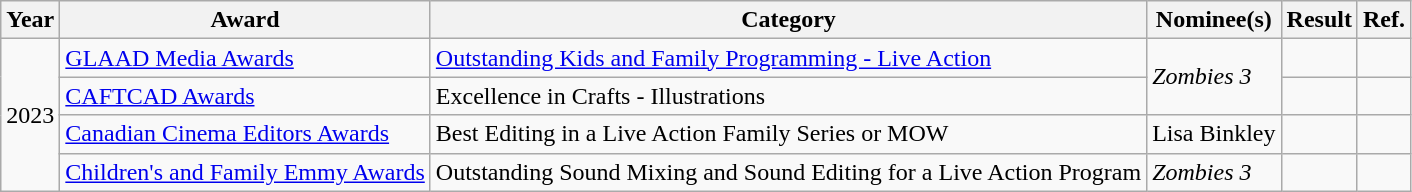<table class="wikitable">
<tr>
<th>Year</th>
<th>Award</th>
<th>Category</th>
<th>Nominee(s)</th>
<th>Result</th>
<th>Ref.</th>
</tr>
<tr>
<td rowspan="4">2023</td>
<td><a href='#'>GLAAD Media Awards</a></td>
<td><a href='#'>Outstanding Kids and Family Programming - Live Action</a></td>
<td rowspan="2"><em>Zombies 3</em></td>
<td></td>
<td style="text-align:center;"></td>
</tr>
<tr>
<td><a href='#'>CAFTCAD Awards</a></td>
<td>Excellence in Crafts - Illustrations</td>
<td></td>
<td style="text-align:center;"></td>
</tr>
<tr>
<td><a href='#'>Canadian Cinema Editors Awards</a></td>
<td>Best Editing in a Live Action Family Series or MOW</td>
<td>Lisa Binkley</td>
<td></td>
<td style="text-align:center;"></td>
</tr>
<tr>
<td><a href='#'>Children's and Family Emmy Awards</a></td>
<td>Outstanding Sound Mixing and Sound Editing for a Live Action Program</td>
<td><em>Zombies 3</em></td>
<td></td>
<td style="text-align:center;"></td>
</tr>
</table>
